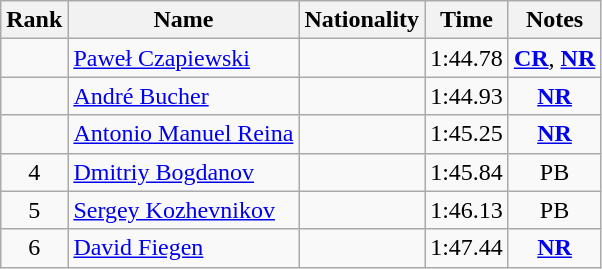<table class="wikitable sortable" style="text-align:center">
<tr>
<th>Rank</th>
<th>Name</th>
<th>Nationality</th>
<th>Time</th>
<th>Notes</th>
</tr>
<tr>
<td></td>
<td align="left"><a href='#'>Paweł Czapiewski</a></td>
<td align=left></td>
<td>1:44.78</td>
<td><strong><a href='#'>CR</a></strong>, <strong><a href='#'>NR</a></strong></td>
</tr>
<tr>
<td></td>
<td align="left"><a href='#'>André Bucher</a></td>
<td align=left></td>
<td>1:44.93</td>
<td><strong><a href='#'>NR</a></strong></td>
</tr>
<tr>
<td></td>
<td align="left"><a href='#'>Antonio Manuel Reina</a></td>
<td align=left></td>
<td>1:45.25</td>
<td><strong><a href='#'>NR</a></strong></td>
</tr>
<tr>
<td>4</td>
<td align="left"><a href='#'>Dmitriy Bogdanov</a></td>
<td align=left></td>
<td>1:45.84</td>
<td>PB</td>
</tr>
<tr>
<td>5</td>
<td align="left"><a href='#'>Sergey Kozhevnikov</a></td>
<td align=left></td>
<td>1:46.13</td>
<td>PB</td>
</tr>
<tr>
<td>6</td>
<td align="left"><a href='#'>David Fiegen</a></td>
<td align=left></td>
<td>1:47.44</td>
<td><strong><a href='#'>NR</a></strong></td>
</tr>
</table>
